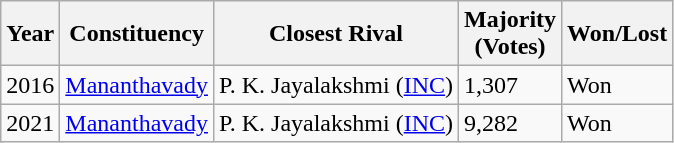<table class="wikitable">
<tr>
<th>Year</th>
<th>Constituency</th>
<th>Closest Rival</th>
<th>Majority<br>(Votes)</th>
<th>Won/Lost</th>
</tr>
<tr>
<td>2016</td>
<td><a href='#'>Mananthavady</a></td>
<td>P. K. Jayalakshmi (<a href='#'>INC</a>)</td>
<td>1,307</td>
<td>Won</td>
</tr>
<tr>
<td>2021</td>
<td><a href='#'>Mananthavady</a></td>
<td>P. K. Jayalakshmi (<a href='#'>INC</a>)</td>
<td>9,282</td>
<td>Won</td>
</tr>
</table>
